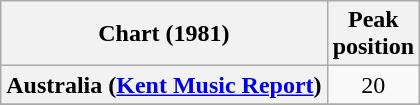<table class="wikitable sortable plainrowheaders">
<tr>
<th scope="col">Chart (1981)</th>
<th scope="col">Peak<br>position</th>
</tr>
<tr>
<th scope="row">Australia (<a href='#'>Kent Music Report</a>)</th>
<td style="text-align:center;">20</td>
</tr>
<tr>
</tr>
</table>
